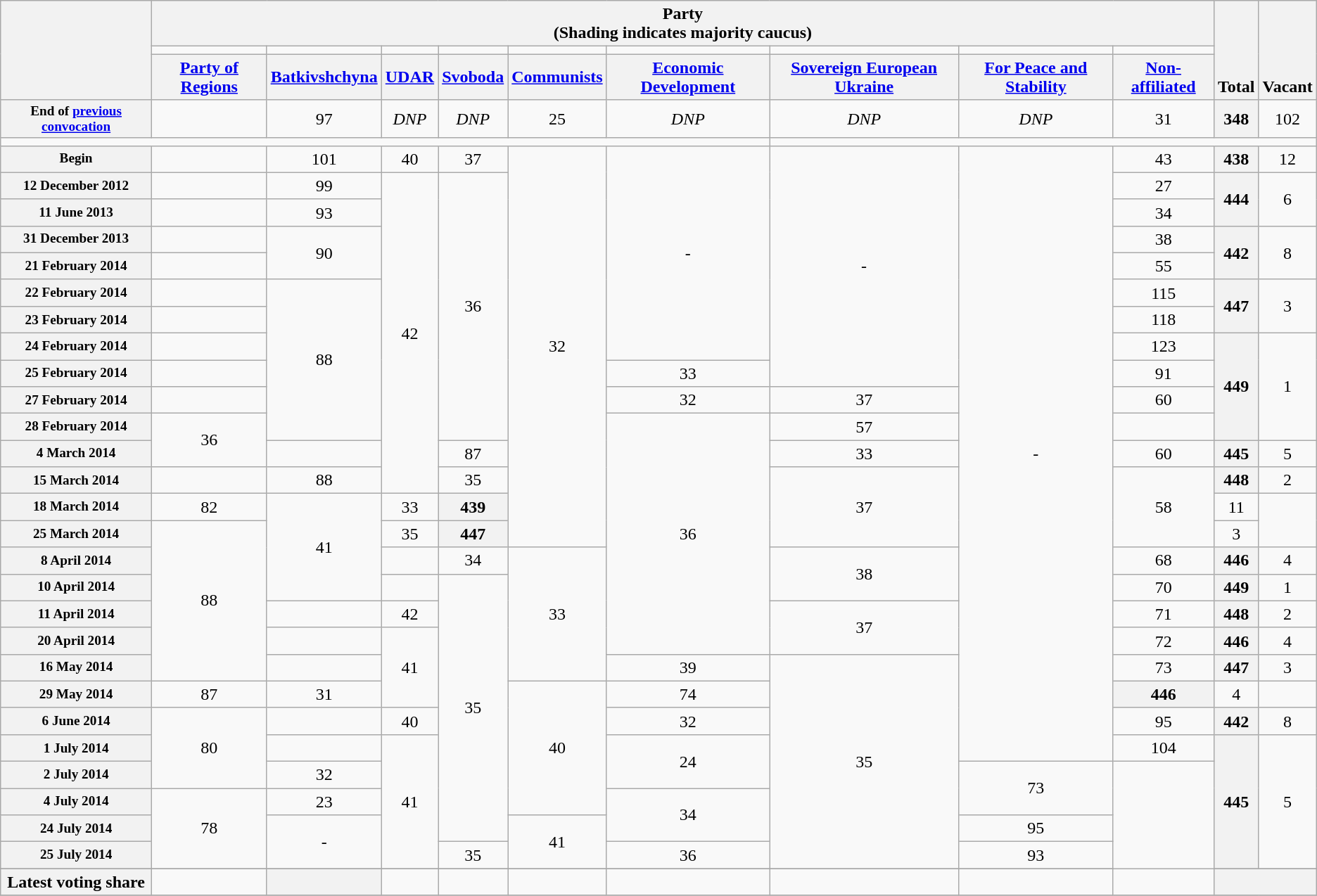<table class=wikitable style="text-align:center">
<tr style="vertical-align:bottom;">
<th rowspan=3></th>
<th colspan=9>Party <div>(Shading indicates majority caucus)</div></th>
<th rowspan=3>Total</th>
<th rowspan=3>Vacant</th>
</tr>
<tr style="height:5px">
<td></td>
<td></td>
<td></td>
<td></td>
<td></td>
<td></td>
<td></td>
<td></td>
<td></td>
</tr>
<tr>
<th><a href='#'>Party of Regions</a></th>
<th><a href='#'>Batkivshchyna</a></th>
<th><a href='#'>UDAR</a></th>
<th><a href='#'>Svoboda</a></th>
<th><a href='#'>Communists</a></th>
<th><a href='#'>Economic Development</a></th>
<th><a href='#'>Sovereign European Ukraine</a></th>
<th><a href='#'>For Peace and Stability</a></th>
<th><a href='#'>Non-affiliated</a></th>
</tr>
<tr>
<th style="font-size:80%">End of <a href='#'>previous convocation</a></th>
<td></td>
<td>97</td>
<td><em>DNP</em></td>
<td><em>DNP</em></td>
<td>25</td>
<td><em>DNP</em></td>
<td><em>DNP</em></td>
<td><em>DNP</em></td>
<td>31</td>
<th>348</th>
<td>102</td>
</tr>
<tr>
<td colspan=7></td>
</tr>
<tr>
<th style="font-size:80%">Begin</th>
<td></td>
<td>101</td>
<td>40</td>
<td>37</td>
<td rowspan=15>32</td>
<td rowspan=8>-</td>
<td rowspan=9>-</td>
<td rowspan=23>-</td>
<td>43</td>
<th>438</th>
<td>12</td>
</tr>
<tr>
<th style="font-size:80%">12 December 2012</th>
<td></td>
<td>99</td>
<td rowspan=12>42</td>
<td rowspan=10>36</td>
<td>27</td>
<th rowspan=2>444</th>
<td rowspan=2>6</td>
</tr>
<tr>
<th style="font-size:80%">11 June 2013</th>
<td></td>
<td>93</td>
<td>34</td>
</tr>
<tr>
<th style="font-size:80%">31 December 2013</th>
<td></td>
<td rowspan=2>90</td>
<td>38</td>
<th rowspan=2>442</th>
<td rowspan=2>8</td>
</tr>
<tr>
<th style="font-size:80%">21 February 2014</th>
<td></td>
<td>55</td>
</tr>
<tr>
<th style="font-size:80%">22 February 2014</th>
<td></td>
<td rowspan=6>88</td>
<td>115</td>
<th rowspan=2>447</th>
<td rowspan=2>3</td>
</tr>
<tr>
<th style="font-size:80%">23 February 2014</th>
<td></td>
<td>118</td>
</tr>
<tr>
<th style="font-size:80%">24 February 2014</th>
<td></td>
<td>123</td>
<th rowspan=4>449</th>
<td rowspan=4>1</td>
</tr>
<tr>
<th style="font-size:80%">25 February 2014</th>
<td></td>
<td>33</td>
<td>91</td>
</tr>
<tr>
<th style="font-size:80%">27 February 2014</th>
<td></td>
<td>32</td>
<td>37</td>
<td>60</td>
</tr>
<tr>
<th style="font-size:80%">28 February 2014</th>
<td rowspan=2>36</td>
<td rowspan=9>36</td>
<td>57</td>
</tr>
<tr>
<th style="font-size:80%">4 March 2014</th>
<td></td>
<td>87</td>
<td>33</td>
<td>60</td>
<th>445</th>
<td>5</td>
</tr>
<tr>
<th style="font-size:80%">15 March 2014</th>
<td></td>
<td>88</td>
<td>35</td>
<td rowspan=3>37</td>
<td rowspan=3>58</td>
<th>448</th>
<td>2</td>
</tr>
<tr>
<th style="font-size:80%">18 March 2014</th>
<td>82</td>
<td rowspan=4>41</td>
<td>33</td>
<th>439</th>
<td>11</td>
</tr>
<tr>
<th style="font-size:80%">25 March 2014</th>
<td rowspan=6>88</td>
<td>35</td>
<th>447</th>
<td>3</td>
</tr>
<tr>
<th style="font-size:80%">8 April 2014</th>
<td></td>
<td>34</td>
<td rowspan=5>33</td>
<td rowspan=2>38</td>
<td>68</td>
<th>446</th>
<td>4</td>
</tr>
<tr>
<th style="font-size:80%">10 April 2014</th>
<td></td>
<td rowspan=10>35</td>
<td>70</td>
<th>449</th>
<td>1</td>
</tr>
<tr>
<th style="font-size:80%">11 April 2014</th>
<td></td>
<td>42</td>
<td rowspan=2>37</td>
<td>71</td>
<th>448</th>
<td>2</td>
</tr>
<tr>
<th style="font-size:80%">20 April 2014</th>
<td></td>
<td rowspan=3>41</td>
<td>72</td>
<th>446</th>
<td>4</td>
</tr>
<tr>
<th style="font-size:80%">16 May 2014</th>
<td></td>
<td>39</td>
<td rowspan=8>35</td>
<td>73</td>
<th>447</th>
<td>3</td>
</tr>
<tr>
<th style="font-size:80%">29 May 2014</th>
<td>87</td>
<td>31</td>
<td rowspan=5>40</td>
<td>74</td>
<th>446</th>
<td>4</td>
</tr>
<tr>
<th style="font-size:80%">6 June 2014</th>
<td rowspan=3>80</td>
<td></td>
<td>40</td>
<td>32</td>
<td>95</td>
<th>442</th>
<td>8</td>
</tr>
<tr>
<th style="font-size:80%">1 July 2014</th>
<td></td>
<td rowspan=5>41</td>
<td rowspan=2>24</td>
<td>104</td>
<th rowspan=5>445</th>
<td rowspan=5>5</td>
</tr>
<tr>
<th style="font-size:80%">2 July 2014</th>
<td>32</td>
<td rowspan=2>73</td>
</tr>
<tr>
<th style="font-size:80%">4 July 2014</th>
<td rowspan=3>78</td>
<td>23</td>
<td rowspan=2>34</td>
</tr>
<tr>
<th style="font-size:80%">24 July 2014</th>
<td rowspan=2>-</td>
<td rowspan=2>41</td>
<td>95</td>
</tr>
<tr>
<th style="font-size:80%">25 July 2014</th>
<td>35</td>
<td>36</td>
<td>93</td>
</tr>
<tr>
</tr>
<tr>
<th>Latest voting share</th>
<td></td>
<th></th>
<td></td>
<td></td>
<td></td>
<td></td>
<td></td>
<td></td>
<td></td>
<th colspan=2></th>
</tr>
<tr>
</tr>
</table>
